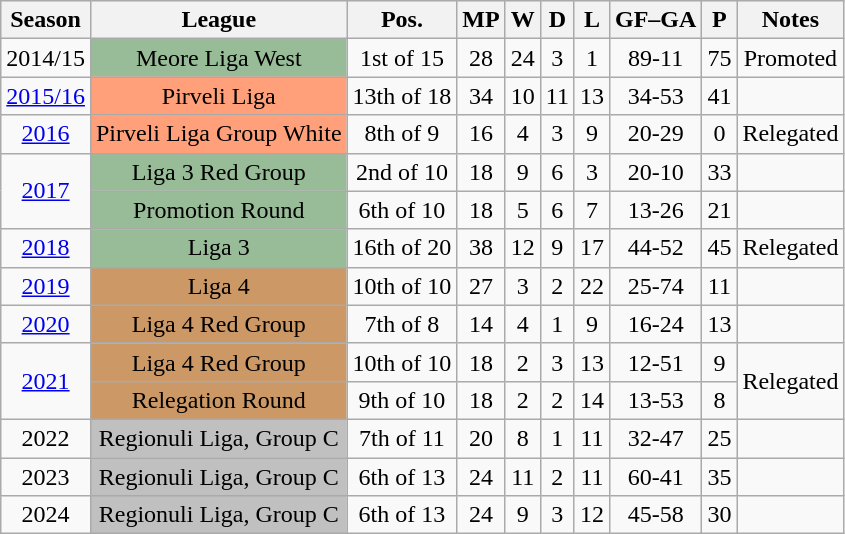<table class="wikitable sortable" style="text-align: center">
<tr bgcolor="#efefef">
<th>Season</th>
<th>League</th>
<th>Pos.</th>
<th>MP</th>
<th>W</th>
<th>D</th>
<th>L</th>
<th>GF–GA</th>
<th>P</th>
<th>Notes</th>
</tr>
<tr>
<td>2014/15</td>
<td bgcolor=#98bb98>Meore Liga West</td>
<td>1st of 15</td>
<td>28</td>
<td>24</td>
<td>3</td>
<td>1</td>
<td>89-11</td>
<td>75</td>
<td>Promoted</td>
</tr>
<tr>
<td><a href='#'>2015/16</a></td>
<td bgcolor=#ffa07a>Pirveli Liga</td>
<td>13th of 18</td>
<td>34</td>
<td>10</td>
<td>11</td>
<td>13</td>
<td>34-53</td>
<td>41</td>
<td></td>
</tr>
<tr>
<td><a href='#'>2016</a></td>
<td bgcolor=#ffa07a>Pirveli Liga Group White</td>
<td>8th of 9</td>
<td>16</td>
<td>4</td>
<td>3</td>
<td>9</td>
<td>20-29</td>
<td>0</td>
<td>Relegated</td>
</tr>
<tr>
<td rowspan="2"><a href='#'>2017</a></td>
<td bgcolor=#98bb98>Liga 3 Red Group</td>
<td>2nd of 10</td>
<td>18</td>
<td>9</td>
<td>6</td>
<td>3</td>
<td>20-10</td>
<td>33</td>
<td></td>
</tr>
<tr>
<td bgcolor=#98bb98>Promotion Round</td>
<td>6th of 10</td>
<td>18</td>
<td>5</td>
<td>6</td>
<td>7</td>
<td>13-26</td>
<td>21</td>
<td></td>
</tr>
<tr>
<td><a href='#'>2018</a></td>
<td bgcolor=#98bb98>Liga 3</td>
<td>16th of 20</td>
<td>38</td>
<td>12</td>
<td>9</td>
<td>17</td>
<td>44-52</td>
<td>45</td>
<td>Relegated</td>
</tr>
<tr>
<td><a href='#'>2019</a></td>
<td bgcolor=cc9966>Liga 4</td>
<td>10th of 10</td>
<td>27</td>
<td>3</td>
<td>2</td>
<td>22</td>
<td>25-74</td>
<td>11</td>
<td></td>
</tr>
<tr>
<td><a href='#'>2020</a></td>
<td bgcolor=cc9966>Liga 4 Red Group</td>
<td>7th of 8</td>
<td>14</td>
<td>4</td>
<td>1</td>
<td>9</td>
<td>16-24</td>
<td>13</td>
<td></td>
</tr>
<tr>
<td rowspan="2"><a href='#'>2021</a></td>
<td bgcolor=cc9966>Liga 4 Red Group</td>
<td>10th of 10</td>
<td>18</td>
<td>2</td>
<td>3</td>
<td>13</td>
<td>12-51</td>
<td>9</td>
<td rowspan="2">Relegated</td>
</tr>
<tr>
<td bgcolor=cc9966>Relegation Round</td>
<td>9th of 10</td>
<td>18</td>
<td>2</td>
<td>2</td>
<td>14</td>
<td>13-53</td>
<td>8</td>
</tr>
<tr>
<td>2022</td>
<td bgcolor=silver>Regionuli Liga, Group C</td>
<td>7th of 11</td>
<td>20</td>
<td>8</td>
<td>1</td>
<td>11</td>
<td>32-47</td>
<td>25</td>
<td></td>
</tr>
<tr>
<td>2023</td>
<td bgcolor=silver>Regionuli Liga, Group C</td>
<td>6th of 13</td>
<td>24</td>
<td>11</td>
<td>2</td>
<td>11</td>
<td>60-41</td>
<td>35</td>
<td></td>
</tr>
<tr>
<td>2024</td>
<td bgcolor=silver>Regionuli Liga, Group C</td>
<td>6th of 13</td>
<td>24</td>
<td>9</td>
<td>3</td>
<td>12</td>
<td>45-58</td>
<td>30</td>
<td></td>
</tr>
</table>
